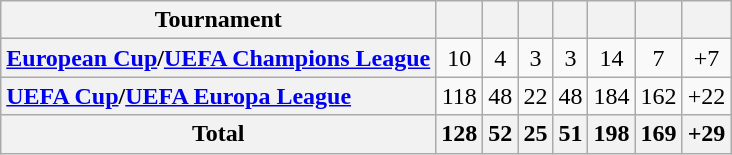<table class="wikitable plainrowheaders sortable" style="text-align: center">
<tr>
<th>Tournament</th>
<th scope=col></th>
<th scope=col></th>
<th scope=col></th>
<th scope=col></th>
<th scope=col></th>
<th scope=col></th>
<th scope=col></th>
</tr>
<tr>
<th scope="row" style="text-align:left;"><a href='#'>European Cup</a>/<a href='#'>UEFA Champions League</a></th>
<td>10</td>
<td>4</td>
<td>3</td>
<td>3</td>
<td>14</td>
<td>7</td>
<td>+7</td>
</tr>
<tr>
<th scope="row" style="text-align:left;"><a href='#'>UEFA Cup</a>/<a href='#'>UEFA Europa League</a></th>
<td>118</td>
<td>48</td>
<td>22</td>
<td>48</td>
<td>184</td>
<td>162</td>
<td>+22</td>
</tr>
<tr class=sortbottom>
<th scope=row><strong>Total</strong></th>
<th align=center>128</th>
<th>52</th>
<th>25</th>
<th>51</th>
<th>198</th>
<th>169</th>
<th>+29</th>
</tr>
</table>
